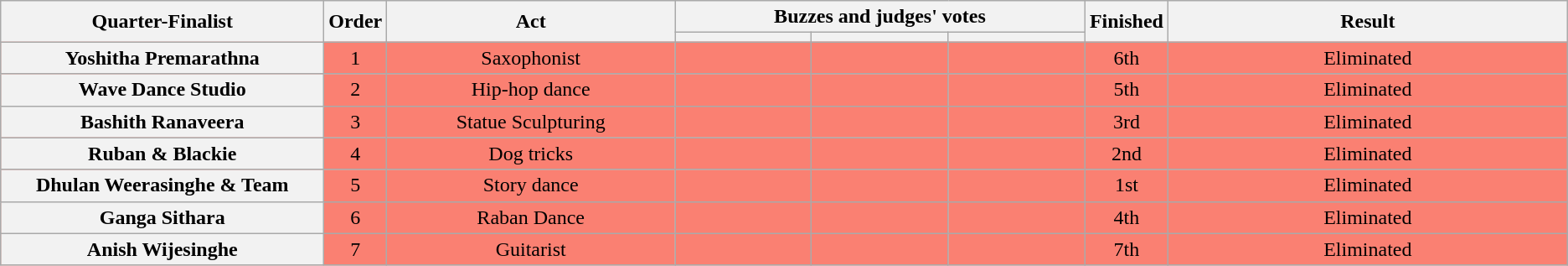<table class="wikitable plainrowheaders sortable" style="text-align:center;">
<tr>
<th scope="col" rowspan="2" class="unsortable" style="width:18em;">Quarter-Finalist</th>
<th scope="col" rowspan="2" style="width:1em;">Order</th>
<th scope="col" rowspan="2" class="unsortable" style="width:16em;">Act</th>
<th scope="col" colspan="3" class="unsortable" style="width:24em;">Buzzes and judges' votes</th>
<th scope="col" rowspan="2" style="width:0.25em;">Finished</th>
<th scope="col" rowspan="2" style="width:23em;">Result</th>
</tr>
<tr>
<th scope="col" style="width:6em;"></th>
<th scope="col" style="width:6em;"></th>
<th scope="col" style="width:6em;"></th>
</tr>
<tr bgcolor=salmon>
<th scope="row">Yoshitha Premarathna</th>
<td>1</td>
<td>Saxophonist</td>
<td></td>
<td></td>
<td></td>
<td>6th</td>
<td>Eliminated</td>
</tr>
<tr bgcolor=salmon>
<th scope="row">Wave Dance Studio</th>
<td>2</td>
<td>Hip-hop dance</td>
<td></td>
<td></td>
<td></td>
<td>5th</td>
<td>Eliminated</td>
</tr>
<tr bgcolor=salmon>
<th scope="row">Bashith Ranaveera</th>
<td>3</td>
<td>Statue Sculpturing</td>
<td></td>
<td></td>
<td></td>
<td>3rd</td>
<td>Eliminated</td>
</tr>
<tr bgcolor=salmon>
<th scope="row">Ruban & Blackie</th>
<td>4</td>
<td>Dog tricks</td>
<td></td>
<td></td>
<td></td>
<td>2nd</td>
<td>Eliminated</td>
</tr>
<tr bgcolor=salmon>
<th scope="row">Dhulan Weerasinghe & Team</th>
<td>5</td>
<td>Story dance</td>
<td></td>
<td></td>
<td></td>
<td>1st</td>
<td>Eliminated</td>
</tr>
<tr bgcolor=salmon>
<th scope="row">Ganga Sithara</th>
<td>6</td>
<td>Raban Dance</td>
<td></td>
<td></td>
<td></td>
<td>4th</td>
<td>Eliminated</td>
</tr>
<tr bgcolor=salmon>
<th scope="row">Anish Wijesinghe</th>
<td>7</td>
<td>Guitarist</td>
<td></td>
<td></td>
<td></td>
<td>7th</td>
<td>Eliminated</td>
</tr>
</table>
